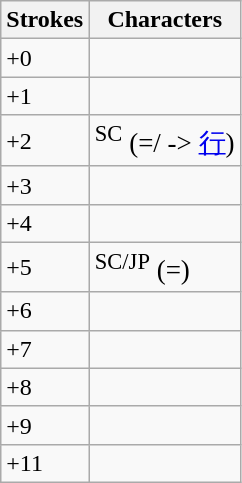<table class="wikitable">
<tr>
<th>Strokes</th>
<th>Characters</th>
</tr>
<tr --->
<td>+0</td>
<td style="font-size: large;"></td>
</tr>
<tr --->
<td>+1</td>
<td style="font-size: large;"></td>
</tr>
<tr --->
<td>+2</td>
<td style="font-size: large;"><sup>SC</sup> (=/ -> <a href='#'>行</a>) </td>
</tr>
<tr --->
<td>+3</td>
<td style="font-size: large;">  </td>
</tr>
<tr --->
<td>+4</td>
<td style="font-size: large;"> </td>
</tr>
<tr --->
<td>+5</td>
<td style="font-size: large;">  <sup>SC/JP</sup> (=) </td>
</tr>
<tr --->
<td>+6</td>
<td style="font-size: large;">   </td>
</tr>
<tr --->
<td>+7</td>
<td style="font-size: large;">   </td>
</tr>
<tr --->
<td>+8</td>
<td style="font-size: large;"></td>
</tr>
<tr --->
<td>+9</td>
<td style="font-size: large;"></td>
</tr>
<tr --->
<td>+11</td>
<td style="font-size: large;"> </td>
</tr>
</table>
